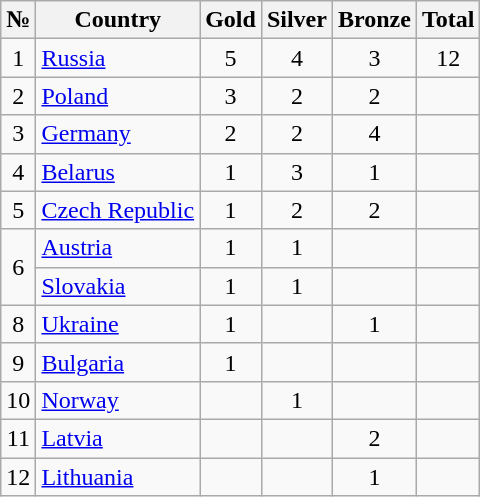<table class="wikitable sortable" style="text-align: center;">
<tr>
<th>№</th>
<th>Country</th>
<th>Gold</th>
<th>Silver</th>
<th>Bronze</th>
<th>Total</th>
</tr>
<tr>
<td>1</td>
<td align="left"> <a href='#'>Russia</a></td>
<td>5</td>
<td>4</td>
<td>3</td>
<td>12</td>
</tr>
<tr>
<td>2</td>
<td align="left"> <a href='#'>Poland</a></td>
<td>3</td>
<td>2</td>
<td>2</td>
<td></td>
</tr>
<tr>
<td>3</td>
<td align="left"> <a href='#'>Germany</a></td>
<td>2</td>
<td>2</td>
<td>4</td>
<td></td>
</tr>
<tr>
<td>4</td>
<td align="left"> <a href='#'>Belarus</a></td>
<td>1</td>
<td>3</td>
<td>1</td>
<td></td>
</tr>
<tr>
<td>5</td>
<td align="left"> <a href='#'>Czech Republic</a></td>
<td>1</td>
<td>2</td>
<td>2</td>
<td></td>
</tr>
<tr>
<td rowspan="2">6</td>
<td align="left"> <a href='#'>Austria</a></td>
<td>1</td>
<td>1</td>
<td></td>
<td></td>
</tr>
<tr>
<td align="left"> <a href='#'>Slovakia</a></td>
<td>1</td>
<td>1</td>
<td></td>
<td></td>
</tr>
<tr>
<td>8</td>
<td align="left"> <a href='#'>Ukraine</a></td>
<td>1</td>
<td></td>
<td>1</td>
<td></td>
</tr>
<tr>
<td>9</td>
<td align="left"> <a href='#'>Bulgaria</a></td>
<td>1</td>
<td></td>
<td></td>
<td></td>
</tr>
<tr>
<td>10</td>
<td align="left"> <a href='#'>Norway</a></td>
<td></td>
<td>1</td>
<td></td>
<td></td>
</tr>
<tr>
<td>11</td>
<td align="left"> <a href='#'>Latvia</a></td>
<td></td>
<td></td>
<td>2</td>
<td></td>
</tr>
<tr>
<td>12</td>
<td align="left"> <a href='#'>Lithuania</a></td>
<td></td>
<td></td>
<td>1</td>
<td></td>
</tr>
</table>
